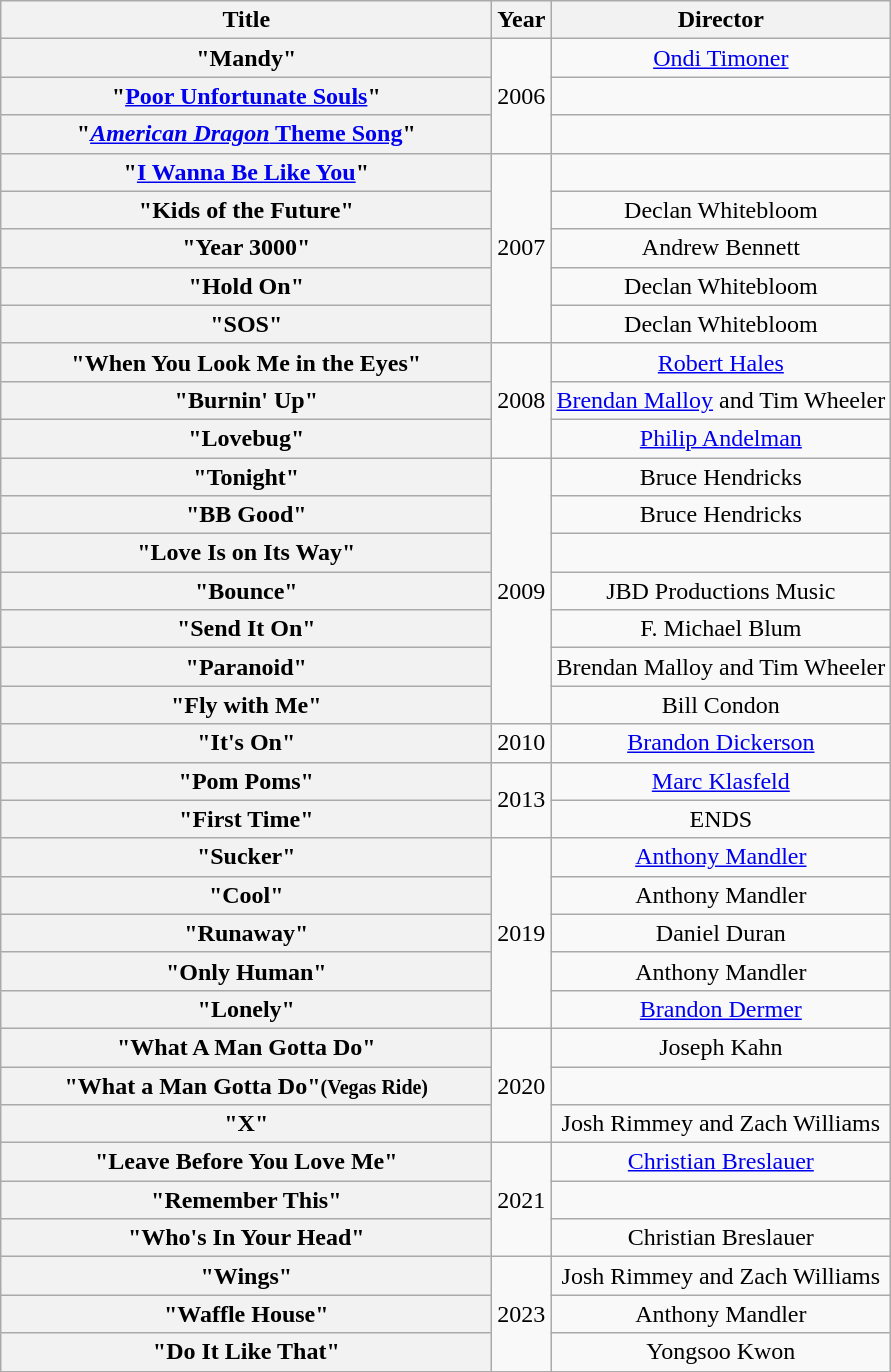<table class="wikitable plainrowheaders" style="text-align:center;" border="1">
<tr>
<th scope="col" style="width:20em;">Title</th>
<th scope="col">Year</th>
<th scope="col">Director</th>
</tr>
<tr>
<th scope="row">"Mandy"</th>
<td rowspan="3">2006</td>
<td><a href='#'>Ondi Timoner</a></td>
</tr>
<tr>
<th scope="row">"<a href='#'>Poor Unfortunate Souls</a>"</th>
<td></td>
</tr>
<tr>
<th scope="row">"<a href='#'><em>American Dragon</em> Theme Song</a>"</th>
<td></td>
</tr>
<tr>
<th scope="row">"<a href='#'>I Wanna Be Like You</a>"</th>
<td rowspan="5">2007</td>
<td></td>
</tr>
<tr>
<th scope="row">"Kids of the Future"</th>
<td>Declan Whitebloom</td>
</tr>
<tr>
<th scope="row">"Year 3000"</th>
<td>Andrew Bennett</td>
</tr>
<tr>
<th scope="row">"Hold On"</th>
<td>Declan Whitebloom</td>
</tr>
<tr>
<th scope="row">"SOS"</th>
<td>Declan Whitebloom</td>
</tr>
<tr>
<th scope="row">"When You Look Me in the Eyes"</th>
<td rowspan="3">2008</td>
<td><a href='#'>Robert Hales</a></td>
</tr>
<tr>
<th scope="row">"Burnin' Up"</th>
<td><a href='#'>Brendan Malloy</a> and Tim Wheeler</td>
</tr>
<tr>
<th scope="row">"Lovebug"</th>
<td><a href='#'>Philip Andelman</a></td>
</tr>
<tr>
<th scope="row">"Tonight"</th>
<td rowspan="7">2009</td>
<td>Bruce Hendricks</td>
</tr>
<tr>
<th scope="row">"BB Good"</th>
<td>Bruce Hendricks</td>
</tr>
<tr>
<th scope="row">"Love Is on Its Way"</th>
<td></td>
</tr>
<tr>
<th scope="row">"Bounce"</th>
<td>JBD Productions Music</td>
</tr>
<tr>
<th scope="row">"Send It On"</th>
<td>F. Michael Blum</td>
</tr>
<tr>
<th scope="row">"Paranoid"</th>
<td>Brendan Malloy and Tim Wheeler</td>
</tr>
<tr>
<th scope="row">"Fly with Me"</th>
<td>Bill Condon</td>
</tr>
<tr>
<th scope="row">"It's On"</th>
<td>2010</td>
<td><a href='#'>Brandon Dickerson</a></td>
</tr>
<tr>
<th scope="row">"Pom Poms"</th>
<td rowspan="2">2013</td>
<td><a href='#'>Marc Klasfeld</a></td>
</tr>
<tr>
<th scope="row">"First Time"</th>
<td>ENDS</td>
</tr>
<tr>
<th scope="row">"Sucker"</th>
<td rowspan="5">2019</td>
<td><a href='#'>Anthony Mandler</a></td>
</tr>
<tr>
<th scope="row">"Cool"</th>
<td>Anthony Mandler</td>
</tr>
<tr>
<th scope="row">"Runaway"</th>
<td>Daniel Duran </td>
</tr>
<tr>
<th scope="row">"Only Human"</th>
<td>Anthony Mandler</td>
</tr>
<tr>
<th scope="row">"Lonely"</th>
<td><a href='#'>Brandon Dermer</a></td>
</tr>
<tr>
<th scope="row">"What A Man Gotta Do"</th>
<td rowspan="3">2020</td>
<td>Joseph Kahn</td>
</tr>
<tr>
<th scope="row">"What a Man Gotta Do"<small>(Vegas Ride)</small></th>
<td></td>
</tr>
<tr>
<th scope="row">"X"</th>
<td>Josh Rimmey and Zach Williams</td>
</tr>
<tr>
<th scope="row">"Leave Before You Love Me"</th>
<td rowspan="3">2021</td>
<td><a href='#'>Christian Breslauer</a></td>
</tr>
<tr>
<th scope="row">"Remember This"</th>
<td></td>
</tr>
<tr>
<th scope="row">"Who's In Your Head"</th>
<td>Christian Breslauer</td>
</tr>
<tr>
<th scope="row">"Wings"</th>
<td rowspan="3">2023</td>
<td>Josh Rimmey and Zach Williams</td>
</tr>
<tr>
<th scope="row">"Waffle House"</th>
<td>Anthony Mandler</td>
</tr>
<tr>
<th scope="row">"Do It Like That"</th>
<td>Yongsoo Kwon</td>
</tr>
</table>
